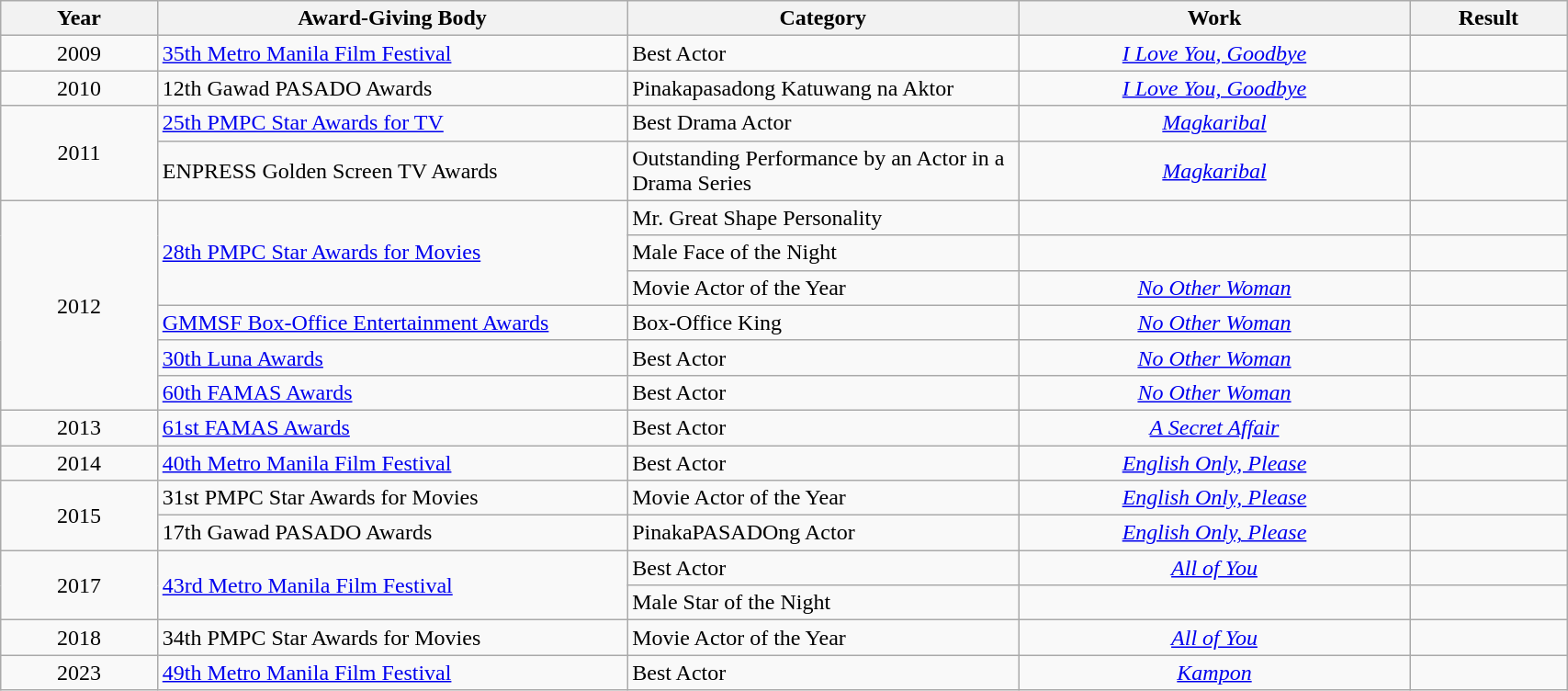<table | width="90%" class="wikitable sortable">
<tr>
<th style="width:10%;">Year</th>
<th style="width:30%;">Award-Giving Body</th>
<th style="width:25%;">Category</th>
<th style="width:25%;">Work</th>
<th style="width:10%;">Result</th>
</tr>
<tr>
<td style="text-align:center;">2009</td>
<td><a href='#'>35th Metro Manila Film Festival</a></td>
<td>Best Actor</td>
<td style="text-align:center;"><em><a href='#'>I Love You, Goodbye</a></em></td>
<td></td>
</tr>
<tr>
<td style="text-align:center;">2010</td>
<td>12th Gawad PASADO Awards</td>
<td>Pinakapasadong Katuwang na Aktor</td>
<td style="text-align:center;"><em><a href='#'>I Love You, Goodbye</a></em></td>
<td></td>
</tr>
<tr>
<td rowspan="2" style="text-align:center;">2011</td>
<td><a href='#'>25th PMPC Star Awards for TV</a></td>
<td>Best Drama Actor</td>
<td style="text-align:center;"><em><a href='#'>Magkaribal</a></em></td>
<td></td>
</tr>
<tr>
<td>ENPRESS Golden Screen TV Awards</td>
<td>Outstanding Performance by an Actor in a Drama Series</td>
<td style="text-align:center;"><em><a href='#'>Magkaribal</a></em></td>
<td></td>
</tr>
<tr>
<td rowspan="6" style="text-align:center;">2012</td>
<td rowspan=3><a href='#'>28th PMPC Star Awards for Movies</a></td>
<td>Mr. Great Shape Personality</td>
<td></td>
<td></td>
</tr>
<tr>
<td>Male Face of the Night</td>
<td></td>
<td></td>
</tr>
<tr>
<td>Movie Actor of the Year</td>
<td style="text-align:center;"><em><a href='#'>No Other Woman</a></em></td>
<td></td>
</tr>
<tr>
<td style="text-align:left;"><a href='#'>GMMSF Box-Office Entertainment Awards</a></td>
<td style="text-align:left;">Box-Office King</td>
<td style="text-align:center;"><em><a href='#'>No Other Woman</a></em></td>
<td></td>
</tr>
<tr>
<td align=><a href='#'>30th Luna Awards</a></td>
<td>Best Actor</td>
<td style="text-align:center;"><em><a href='#'>No Other Woman</a></em></td>
<td></td>
</tr>
<tr>
<td><a href='#'>60th FAMAS Awards</a></td>
<td>Best Actor</td>
<td style="text-align:center;"><em><a href='#'>No Other Woman</a></em></td>
<td></td>
</tr>
<tr>
<td style="text-align:center;">2013</td>
<td><a href='#'>61st FAMAS Awards</a></td>
<td>Best Actor</td>
<td style="text-align:center;"><em><a href='#'>A Secret Affair</a></em></td>
<td></td>
</tr>
<tr>
<td style="text-align:center;">2014</td>
<td style="text-align:left;"><a href='#'>40th Metro Manila Film Festival</a></td>
<td style="text-align:left;">Best Actor</td>
<td style="text-align:center;"><em><a href='#'>English Only, Please</a></em></td>
<td></td>
</tr>
<tr>
<td rowspan="2" style="text-align:center;">2015</td>
<td>31st PMPC Star Awards for Movies</td>
<td>Movie Actor of the Year</td>
<td style="text-align:center;"><em><a href='#'>English Only, Please</a></em></td>
<td></td>
</tr>
<tr>
<td>17th Gawad PASADO Awards</td>
<td>PinakaPASADOng Actor</td>
<td style="text-align:center;"><em><a href='#'>English Only, Please</a></em></td>
<td></td>
</tr>
<tr>
<td rowspan="2" style="text-align:center;">2017</td>
<td rowspan="2"><a href='#'>43rd Metro Manila Film Festival</a></td>
<td>Best Actor</td>
<td style="text-align:center;"><em><a href='#'>All of You</a></em></td>
<td></td>
</tr>
<tr>
<td>Male Star of the Night</td>
<td></td>
<td></td>
</tr>
<tr>
<td style="text-align:center;">2018</td>
<td>34th PMPC Star Awards for Movies</td>
<td>Movie Actor of the Year</td>
<td style="text-align:center;"><em><a href='#'>All of You</a></em></td>
<td></td>
</tr>
<tr>
<td style="text-align:center;">2023</td>
<td><a href='#'>49th Metro Manila Film Festival</a></td>
<td>Best Actor</td>
<td style="text-align:center;"><em><a href='#'>Kampon</a></em></td>
<td></td>
</tr>
</table>
